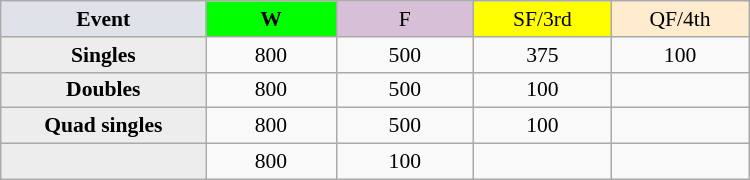<table class=wikitable style=font-size:90%;text-align:center>
<tr>
<td style="width:130px; background:#dfe2e9;"><strong>Event</strong></td>
<td style="width:80px; background:lime;"><strong>W</strong></td>
<td style="width:85px; background:thistle;">F</td>
<td style="width:85px; background:#ff0;">SF/3rd</td>
<td style="width:85px; background:#ffebcd;">QF/4th</td>
</tr>
<tr>
<th style="background:#ededed;">Singles</th>
<td>800</td>
<td>500</td>
<td>375</td>
<td>100</td>
</tr>
<tr>
<th style="background:#ededed;">Doubles</th>
<td>800</td>
<td>500</td>
<td>100</td>
<td></td>
</tr>
<tr>
<th style="background:#ededed;">Quad singles</th>
<td>800</td>
<td>500</td>
<td>100</td>
<td></td>
</tr>
<tr>
<th style="background:#ededed;"></th>
<td>800</td>
<td>100</td>
<td></td>
<td></td>
</tr>
</table>
